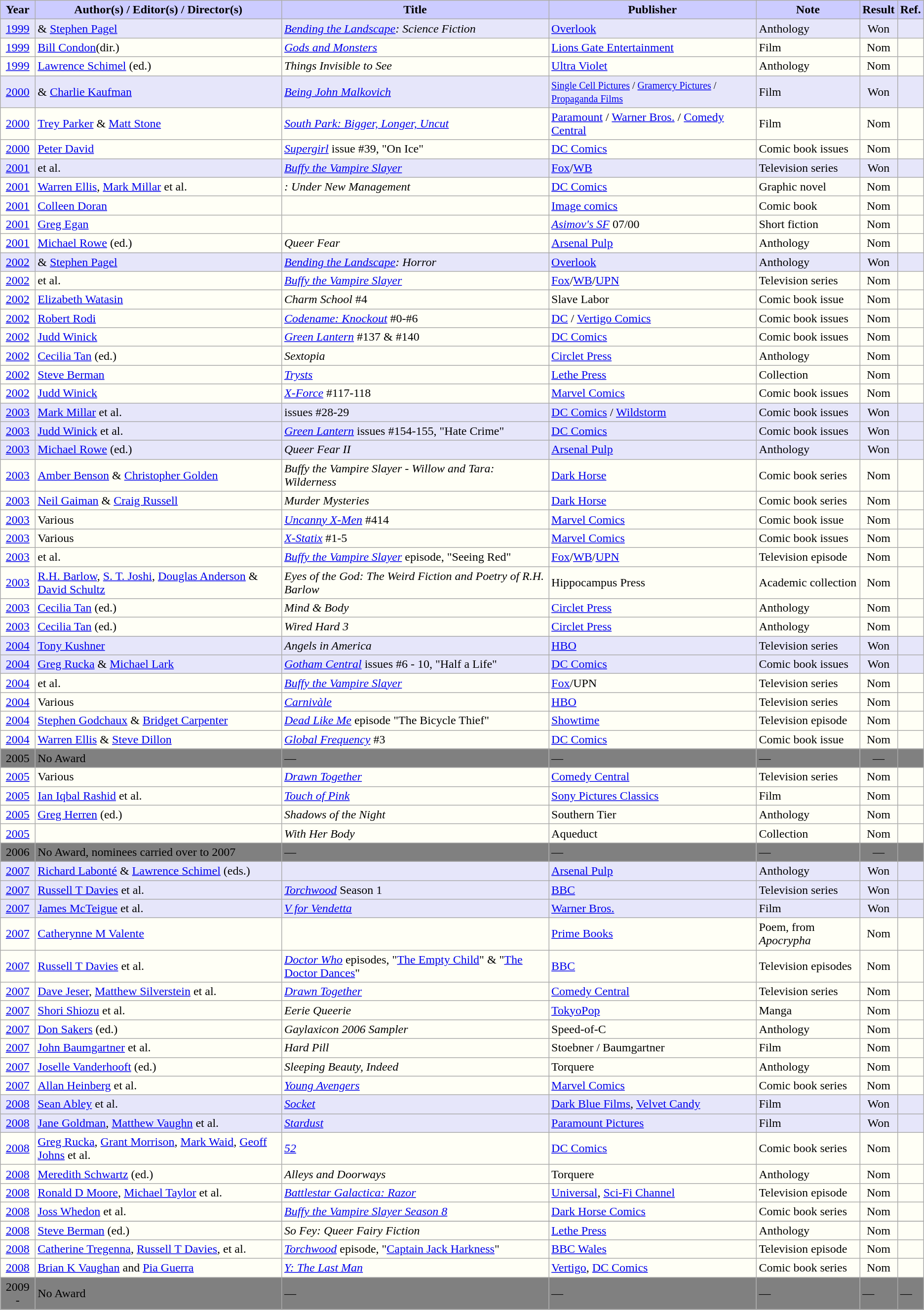<table class="sortable wikitable">
<tr>
<th style="background:#ccf; width=9%">Year</th>
<th style="background:#ccf; width=20%">Author(s) / Editor(s) / Director(s)</th>
<th style="background:#ccf; width=20%">Title</th>
<th style="background:#ccf; width=15%">Publisher</th>
<th style="background:#ccf; width=18%">Note</th>
<th style="background:#ccf; width=15%">Result</th>
<th style="background:#ccf; width=3%" class="unsortable">Ref.</th>
</tr>
<tr style="background:lavender;">
<td style="text-align:center;"><a href='#'>1999</a><br></td>
<td> & <a href='#'>Stephen Pagel</a></td>
<td><em><a href='#'>Bending the Landscape</a>: Science Fiction</em></td>
<td><a href='#'>Overlook</a></td>
<td>Anthology</td>
<td style="text-align:center;">Won</td>
<td style="text-align:center;"></td>
</tr>
<tr style="background:#fffff6">
<td style="text-align:center;"><a href='#'>1999</a><br></td>
<td><a href='#'>Bill Condon</a>(dir.)</td>
<td><em><a href='#'>Gods and Monsters</a></em></td>
<td><a href='#'>Lions Gate Entertainment</a></td>
<td>Film</td>
<td style="text-align:center;">Nom</td>
<td style="text-align:center;"></td>
</tr>
<tr style="background:#fffff6">
<td style="text-align:center;"><a href='#'>1999</a><br></td>
<td><a href='#'>Lawrence Schimel</a> (ed.)</td>
<td><em>Things Invisible to See</em></td>
<td><a href='#'>Ultra Violet</a></td>
<td>Anthology</td>
<td style="text-align:center;">Nom</td>
<td style="text-align:center;"></td>
</tr>
<tr style="background:lavender;">
<td style="text-align:center;"><a href='#'>2000</a><br></td>
<td> & <a href='#'>Charlie Kaufman</a></td>
<td><em><a href='#'>Being John Malkovich</a></em></td>
<td><small><a href='#'>Single Cell Pictures</a> / <a href='#'>Gramercy Pictures</a> / <a href='#'>Propaganda Films</a> </small></td>
<td>Film</td>
<td style="text-align:center;">Won</td>
<td style="text-align:center;"></td>
</tr>
<tr style="background:#fffff6">
<td style="text-align:center;"><a href='#'>2000</a><br></td>
<td><a href='#'>Trey Parker</a> & <a href='#'>Matt Stone</a></td>
<td><em><a href='#'>South Park: Bigger, Longer, Uncut</a></em></td>
<td><a href='#'>Paramount</a> / <a href='#'>Warner Bros.</a> / <a href='#'>Comedy Central</a></td>
<td>Film</td>
<td style="text-align:center;">Nom</td>
<td style="text-align:center;"></td>
</tr>
<tr style="background:#fffff6">
<td style="text-align:center;"><a href='#'>2000</a><br></td>
<td><a href='#'>Peter David</a></td>
<td><em><a href='#'>Supergirl</a></em> issue #39, "On Ice"</td>
<td><a href='#'>DC Comics</a></td>
<td>Comic book issues</td>
<td style="text-align:center;">Nom</td>
<td style="text-align:center;"></td>
</tr>
<tr style="background:lavender;">
<td style="text-align:center;"><a href='#'>2001</a><br></td>
<td> et al.</td>
<td><em><a href='#'>Buffy the Vampire Slayer</a></em></td>
<td><a href='#'>Fox</a>/<a href='#'>WB</a></td>
<td>Television series</td>
<td style="text-align:center;">Won</td>
<td style="text-align:center;"></td>
</tr>
<tr style="background:#fffff6">
<td style="text-align:center;"><a href='#'>2001</a><br></td>
<td><a href='#'>Warren Ellis</a>, <a href='#'>Mark Millar</a> et al.</td>
<td><em>: Under New Management</em></td>
<td><a href='#'>DC Comics</a></td>
<td>Graphic novel</td>
<td style="text-align:center;">Nom</td>
<td style="text-align:center;"></td>
</tr>
<tr style="background:#fffff6">
<td style="text-align:center;"><a href='#'>2001</a><br></td>
<td><a href='#'>Colleen Doran</a></td>
<td></td>
<td><a href='#'>Image comics</a></td>
<td>Comic book</td>
<td style="text-align:center;">Nom</td>
<td style="text-align:center;"></td>
</tr>
<tr style="background:#fffff6">
<td style="text-align:center;"><a href='#'>2001</a><br></td>
<td><a href='#'>Greg Egan</a></td>
<td></td>
<td><em><a href='#'>Asimov's SF</a></em> 07/00</td>
<td>Short fiction</td>
<td style="text-align:center;">Nom</td>
<td style="text-align:center;"></td>
</tr>
<tr style="background:#fffff6">
<td style="text-align:center;"><a href='#'>2001</a><br></td>
<td><a href='#'>Michael Rowe</a> (ed.)</td>
<td><em>Queer Fear</em></td>
<td><a href='#'>Arsenal Pulp</a></td>
<td>Anthology</td>
<td style="text-align:center;">Nom</td>
<td style="text-align:center;"></td>
</tr>
<tr style="background:lavender;">
<td style="text-align:center;"><a href='#'>2002</a><br></td>
<td> & <a href='#'>Stephen Pagel</a></td>
<td><em><a href='#'>Bending the Landscape</a>: Horror</em></td>
<td><a href='#'>Overlook</a></td>
<td>Anthology</td>
<td style="text-align:center;">Won</td>
<td style="text-align:center;"></td>
</tr>
<tr style="background:#fffff6">
<td style="text-align:center;"><a href='#'>2002</a><br></td>
<td> et al.</td>
<td><em><a href='#'>Buffy the Vampire Slayer</a></em></td>
<td><a href='#'>Fox</a>/<a href='#'>WB</a>/<a href='#'>UPN</a></td>
<td>Television series</td>
<td style="text-align:center;">Nom</td>
<td style="text-align:center;"></td>
</tr>
<tr style="background:#fffff6">
<td style="text-align:center;"><a href='#'>2002</a><br></td>
<td><a href='#'>Elizabeth Watasin</a></td>
<td><em>Charm School</em> #4</td>
<td>Slave Labor</td>
<td>Comic book issue</td>
<td style="text-align:center;">Nom</td>
<td style="text-align:center;"></td>
</tr>
<tr style="background:#fffff6">
<td style="text-align:center;"><a href='#'>2002</a><br></td>
<td><a href='#'>Robert Rodi</a></td>
<td><em><a href='#'>Codename: Knockout</a></em> #0-#6</td>
<td><a href='#'>DC</a> / <a href='#'>Vertigo Comics</a></td>
<td>Comic book issues</td>
<td style="text-align:center;">Nom</td>
<td style="text-align:center;"></td>
</tr>
<tr style="background:#fffff6">
<td style="text-align:center;"><a href='#'>2002</a><br></td>
<td><a href='#'>Judd Winick</a></td>
<td><em><a href='#'>Green Lantern</a></em> #137 & #140</td>
<td><a href='#'>DC Comics</a></td>
<td>Comic book issues</td>
<td style="text-align:center;">Nom</td>
<td style="text-align:center;"></td>
</tr>
<tr style="background:#fffff6">
<td style="text-align:center;"><a href='#'>2002</a><br></td>
<td><a href='#'>Cecilia Tan</a> (ed.)</td>
<td><em>Sextopia</em></td>
<td><a href='#'>Circlet Press</a></td>
<td>Anthology</td>
<td style="text-align:center;">Nom</td>
<td style="text-align:center;"></td>
</tr>
<tr style="background:#fffff6">
<td style="text-align:center;"><a href='#'>2002</a><br></td>
<td><a href='#'>Steve Berman</a></td>
<td><em><a href='#'>Trysts</a></em></td>
<td><a href='#'>Lethe Press</a></td>
<td>Collection</td>
<td style="text-align:center;">Nom</td>
<td style="text-align:center;"></td>
</tr>
<tr style="background:#fffff6">
<td style="text-align:center;"><a href='#'>2002</a><br></td>
<td><a href='#'>Judd Winick</a></td>
<td><em><a href='#'>X-Force</a></em> #117-118</td>
<td><a href='#'>Marvel Comics</a></td>
<td>Comic book issues</td>
<td style="text-align:center;">Nom</td>
<td style="text-align:center;"></td>
</tr>
<tr style="background:lavender;">
<td style="text-align:center;"><a href='#'>2003</a><br></td>
<td><a href='#'>Mark Millar</a> et al.</td>
<td> issues #28-29</td>
<td><a href='#'>DC Comics</a> / <a href='#'>Wildstorm</a></td>
<td>Comic book issues</td>
<td style="text-align:center;">Won</td>
<td style="text-align:center;"></td>
</tr>
<tr style="background:lavender;">
<td style="text-align:center;"><a href='#'>2003</a><br></td>
<td><a href='#'>Judd Winick</a> et al.</td>
<td><em><a href='#'>Green Lantern</a></em> issues #154-155, "Hate Crime"</td>
<td><a href='#'>DC Comics</a></td>
<td>Comic book issues</td>
<td style="text-align:center;">Won</td>
<td style="text-align:center;"></td>
</tr>
<tr style="background:lavender;">
<td style="text-align:center;"><a href='#'>2003</a><br></td>
<td><a href='#'>Michael Rowe</a> (ed.)</td>
<td><em>Queer Fear II</em></td>
<td><a href='#'>Arsenal Pulp</a></td>
<td>Anthology</td>
<td style="text-align:center;">Won</td>
<td style="text-align:center;"></td>
</tr>
<tr style="background:#fffff6">
<td style="text-align:center;"><a href='#'>2003</a><br></td>
<td><a href='#'>Amber Benson</a> & <a href='#'>Christopher Golden</a></td>
<td><em>Buffy the Vampire Slayer - Willow and Tara: Wilderness</em></td>
<td><a href='#'>Dark Horse</a></td>
<td>Comic book series</td>
<td style="text-align:center;">Nom</td>
<td style="text-align:center;"></td>
</tr>
<tr style="background:#fffff6">
<td style="text-align:center;"><a href='#'>2003</a><br></td>
<td><a href='#'>Neil Gaiman</a> & <a href='#'>Craig Russell</a></td>
<td><em>Murder Mysteries</em></td>
<td><a href='#'>Dark Horse</a></td>
<td>Comic book series</td>
<td style="text-align:center;">Nom</td>
<td style="text-align:center;"></td>
</tr>
<tr style="background:#fffff6">
<td style="text-align:center;"><a href='#'>2003</a><br></td>
<td>Various</td>
<td><em><a href='#'>Uncanny X-Men</a></em> #414</td>
<td><a href='#'>Marvel Comics</a></td>
<td>Comic book issue</td>
<td style="text-align:center;">Nom</td>
<td style="text-align:center;"></td>
</tr>
<tr style="background:#fffff6">
<td style="text-align:center;"><a href='#'>2003</a><br></td>
<td>Various</td>
<td><em><a href='#'>X-Statix</a></em> #1-5</td>
<td><a href='#'>Marvel Comics</a></td>
<td>Comic book issues</td>
<td style="text-align:center;">Nom</td>
<td style="text-align:center;"></td>
</tr>
<tr style="background:#fffff6">
<td style="text-align:center;"><a href='#'>2003</a><br></td>
<td> et al.</td>
<td><em><a href='#'>Buffy the Vampire Slayer</a></em> episode, "Seeing Red"</td>
<td><a href='#'>Fox</a>/<a href='#'>WB</a>/<a href='#'>UPN</a></td>
<td>Television episode</td>
<td style="text-align:center;">Nom</td>
<td style="text-align:center;"></td>
</tr>
<tr style="background:#fffff6">
<td style="text-align:center;"><a href='#'>2003</a><br></td>
<td><a href='#'>R.H. Barlow</a>, <a href='#'>S. T. Joshi</a>, <a href='#'>Douglas Anderson</a> & <a href='#'>David Schultz</a></td>
<td><em>Eyes of the God: The Weird Fiction and Poetry of R.H. Barlow</em></td>
<td>Hippocampus Press</td>
<td>Academic collection</td>
<td style="text-align:center;">Nom</td>
<td style="text-align:center;"></td>
</tr>
<tr style="background:#fffff6">
<td style="text-align:center;"><a href='#'>2003</a><br></td>
<td><a href='#'>Cecilia Tan</a> (ed.)</td>
<td><em>Mind & Body</em></td>
<td><a href='#'>Circlet Press</a></td>
<td>Anthology</td>
<td style="text-align:center;">Nom</td>
<td style="text-align:center;"></td>
</tr>
<tr style="background:#fffff6">
<td style="text-align:center;"><a href='#'>2003</a><br></td>
<td><a href='#'>Cecilia Tan</a> (ed.)</td>
<td><em>Wired Hard 3</em></td>
<td><a href='#'>Circlet Press</a></td>
<td>Anthology</td>
<td style="text-align:center;">Nom</td>
<td style="text-align:center;"></td>
</tr>
<tr style="background:lavender;">
<td style="text-align:center;"><a href='#'>2004</a><br></td>
<td><a href='#'>Tony Kushner</a></td>
<td><em>Angels in America</em></td>
<td><a href='#'>HBO</a></td>
<td>Television series</td>
<td style="text-align:center;">Won</td>
<td style="text-align:center;"></td>
</tr>
<tr style="background:lavender;">
<td style="text-align:center;"><a href='#'>2004</a><br></td>
<td><a href='#'>Greg Rucka</a> & <a href='#'>Michael Lark</a></td>
<td><em><a href='#'>Gotham Central</a></em> issues #6 - 10, "Half a Life"</td>
<td><a href='#'>DC Comics</a></td>
<td>Comic book issues</td>
<td style="text-align:center;">Won</td>
<td style="text-align:center;"></td>
</tr>
<tr style="background:#fffff6">
<td style="text-align:center;"><a href='#'>2004</a><br></td>
<td> et al.</td>
<td><em><a href='#'>Buffy the Vampire Slayer</a></em></td>
<td><a href='#'>Fox</a>/UPN</td>
<td>Television series</td>
<td style="text-align:center;">Nom</td>
<td style="text-align:center;"></td>
</tr>
<tr style="background:#fffff6">
<td style="text-align:center;"><a href='#'>2004</a><br></td>
<td>Various</td>
<td><em><a href='#'>Carnivàle</a></em></td>
<td><a href='#'>HBO</a></td>
<td>Television series</td>
<td style="text-align:center;">Nom</td>
<td style="text-align:center;"></td>
</tr>
<tr style="background:#fffff6">
<td style="text-align:center;"><a href='#'>2004</a><br></td>
<td><a href='#'>Stephen Godchaux</a> & <a href='#'>Bridget Carpenter</a></td>
<td><em><a href='#'>Dead Like Me</a></em> episode "The Bicycle Thief"</td>
<td><a href='#'>Showtime</a></td>
<td>Television episode</td>
<td style="text-align:center;">Nom</td>
<td style="text-align:center;"></td>
</tr>
<tr style="background:#fffff6">
<td style="text-align:center;"><a href='#'>2004</a><br></td>
<td><a href='#'>Warren Ellis</a> & <a href='#'>Steve Dillon</a></td>
<td><em><a href='#'>Global Frequency</a></em> #3</td>
<td><a href='#'>DC Comics</a></td>
<td>Comic book issue</td>
<td style="text-align:center;">Nom</td>
<td style="text-align:center;"></td>
</tr>
<tr style="background:grey;">
<td style="text-align:center;">2005<br></td>
<td>No Award</td>
<td>—</td>
<td>—</td>
<td>—</td>
<td style="text-align:center;">—</td>
<td style="text-align:center;"></td>
</tr>
<tr style="background:#fffff6">
<td style="text-align:center;"><a href='#'>2005</a><br></td>
<td>Various</td>
<td><em><a href='#'>Drawn Together</a></em></td>
<td><a href='#'>Comedy Central</a></td>
<td>Television series</td>
<td style="text-align:center;">Nom</td>
<td style="text-align:center;"></td>
</tr>
<tr style="background:#fffff6">
<td style="text-align:center;"><a href='#'>2005</a><br></td>
<td><a href='#'>Ian Iqbal Rashid</a> et al.</td>
<td><em><a href='#'>Touch of Pink</a></em></td>
<td><a href='#'>Sony Pictures Classics</a></td>
<td>Film</td>
<td style="text-align:center;">Nom</td>
<td style="text-align:center;"></td>
</tr>
<tr style="background:#fffff6">
<td style="text-align:center;"><a href='#'>2005</a><br></td>
<td><a href='#'>Greg Herren</a> (ed.)</td>
<td><em>Shadows of the Night</em></td>
<td>Southern Tier</td>
<td>Anthology</td>
<td style="text-align:center;">Nom</td>
<td style="text-align:center;"></td>
</tr>
<tr style="background:#fffff6">
<td style="text-align:center;"><a href='#'>2005</a><br></td>
<td></td>
<td><em>With Her Body</em></td>
<td>Aqueduct</td>
<td>Collection</td>
<td style="text-align:center;">Nom</td>
<td style="text-align:center;"></td>
</tr>
<tr style="background:grey;">
<td style="text-align:center;">2006<br></td>
<td>No Award, nominees carried over to 2007</td>
<td>—</td>
<td>—</td>
<td>—</td>
<td style="text-align:center;">—</td>
<td style="text-align:center;"></td>
</tr>
<tr style="background:lavender;">
<td style="text-align:center;"><a href='#'>2007</a><br></td>
<td><a href='#'>Richard Labonté</a> & <a href='#'>Lawrence Schimel</a> (eds.)</td>
<td></td>
<td><a href='#'>Arsenal Pulp</a></td>
<td>Anthology</td>
<td style="text-align:center;">Won</td>
<td style="text-align:center;"></td>
</tr>
<tr style="background:lavender;">
<td style="text-align:center;"><a href='#'>2007</a><br></td>
<td><a href='#'>Russell T Davies</a> et al.</td>
<td><em><a href='#'>Torchwood</a></em> Season 1</td>
<td><a href='#'>BBC</a></td>
<td>Television series</td>
<td style="text-align:center;">Won</td>
<td style="text-align:center;"></td>
</tr>
<tr style="background:lavender;">
<td style="text-align:center;"><a href='#'>2007</a><br></td>
<td><a href='#'>James McTeigue</a> et al.</td>
<td><em><a href='#'>V for Vendetta</a></em></td>
<td><a href='#'>Warner Bros.</a></td>
<td>Film</td>
<td style="text-align:center;">Won</td>
<td style="text-align:center;"></td>
</tr>
<tr style="background:#fffff6">
<td style="text-align:center;"><a href='#'>2007</a><br></td>
<td><a href='#'>Catherynne M Valente</a></td>
<td></td>
<td><a href='#'>Prime Books</a></td>
<td>Poem, from <em>Apocrypha</em></td>
<td style="text-align:center;">Nom</td>
<td style="text-align:center;"></td>
</tr>
<tr style="background:#fffff6">
<td style="text-align:center;"><a href='#'>2007</a><br></td>
<td><a href='#'>Russell T Davies</a> et al.</td>
<td><em><a href='#'>Doctor Who</a></em> episodes, "<a href='#'>The Empty Child</a>" & "<a href='#'>The Doctor Dances</a>"</td>
<td><a href='#'>BBC</a></td>
<td>Television episodes</td>
<td style="text-align:center;">Nom</td>
<td style="text-align:center;"></td>
</tr>
<tr style="background:#fffff6">
<td style="text-align:center;"><a href='#'>2007</a><br></td>
<td><a href='#'>Dave Jeser</a>, <a href='#'>Matthew Silverstein</a> et al.</td>
<td><em><a href='#'>Drawn Together</a></em></td>
<td><a href='#'>Comedy Central</a></td>
<td>Television series</td>
<td style="text-align:center;">Nom</td>
<td style="text-align:center;"></td>
</tr>
<tr style="background:#fffff6">
<td style="text-align:center;"><a href='#'>2007</a><br></td>
<td><a href='#'>Shori Shiozu</a> et al.</td>
<td><em>Eerie Queerie</em></td>
<td><a href='#'>TokyoPop</a></td>
<td>Manga</td>
<td style="text-align:center;">Nom</td>
<td style="text-align:center;"></td>
</tr>
<tr style="background:#fffff6">
<td style="text-align:center;"><a href='#'>2007</a><br></td>
<td><a href='#'>Don Sakers</a> (ed.)</td>
<td><em>Gaylaxicon 2006 Sampler</em></td>
<td>Speed-of-C</td>
<td>Anthology</td>
<td style="text-align:center;">Nom</td>
<td style="text-align:center;"></td>
</tr>
<tr style="background:#fffff6">
<td style="text-align:center;"><a href='#'>2007</a><br></td>
<td><a href='#'>John Baumgartner</a> et al.</td>
<td><em>Hard Pill</em></td>
<td>Stoebner / Baumgartner</td>
<td>Film</td>
<td style="text-align:center;">Nom</td>
<td style="text-align:center;"></td>
</tr>
<tr style="background:#fffff6">
<td style="text-align:center;"><a href='#'>2007</a><br></td>
<td><a href='#'>Joselle Vanderhooft</a> (ed.)</td>
<td><em>Sleeping Beauty, Indeed</em></td>
<td>Torquere</td>
<td>Anthology</td>
<td style="text-align:center;">Nom</td>
<td style="text-align:center;"></td>
</tr>
<tr style="background:#fffff6">
<td style="text-align:center;"><a href='#'>2007</a><br></td>
<td><a href='#'>Allan Heinberg</a> et al.</td>
<td><em><a href='#'>Young Avengers</a></em></td>
<td><a href='#'>Marvel Comics</a></td>
<td>Comic book series</td>
<td style="text-align:center;">Nom</td>
<td style="text-align:center;"></td>
</tr>
<tr style="background:lavender;">
<td style="text-align:center;"><a href='#'>2008</a><br></td>
<td><a href='#'>Sean Abley</a> et al.</td>
<td><em><a href='#'>Socket</a></em></td>
<td><a href='#'>Dark Blue Films</a>, <a href='#'>Velvet Candy</a></td>
<td>Film</td>
<td style="text-align:center;">Won</td>
<td style="text-align:center;"></td>
</tr>
<tr style="background:lavender;">
<td style="text-align:center;"><a href='#'>2008</a><br></td>
<td><a href='#'>Jane Goldman</a>, <a href='#'>Matthew Vaughn</a> et al.</td>
<td><em><a href='#'>Stardust</a></em></td>
<td><a href='#'>Paramount Pictures</a></td>
<td>Film</td>
<td style="text-align:center;">Won</td>
<td style="text-align:center;"></td>
</tr>
<tr style="background:#fffff6">
<td style="text-align:center;"><a href='#'>2008</a><br></td>
<td><a href='#'>Greg Rucka</a>, <a href='#'>Grant Morrison</a>, <a href='#'>Mark Waid</a>, <a href='#'>Geoff Johns</a>  et al.</td>
<td><em><a href='#'>52</a></em></td>
<td><a href='#'>DC Comics</a></td>
<td>Comic book series</td>
<td style="text-align:center;">Nom</td>
<td style="text-align:center;"></td>
</tr>
<tr style="background:#fffff6">
<td style="text-align:center;"><a href='#'>2008</a><br></td>
<td><a href='#'>Meredith Schwartz</a> (ed.)</td>
<td><em>Alleys and Doorways</em></td>
<td>Torquere</td>
<td>Anthology</td>
<td style="text-align:center;">Nom</td>
<td style="text-align:center;"></td>
</tr>
<tr style="background:#fffff6">
<td style="text-align:center;"><a href='#'>2008</a><br></td>
<td><a href='#'>Ronald D Moore</a>, <a href='#'>Michael Taylor</a> et al.</td>
<td><em><a href='#'>Battlestar Galactica: Razor</a></em></td>
<td><a href='#'>Universal</a>, <a href='#'>Sci-Fi Channel</a></td>
<td>Television episode</td>
<td style="text-align:center;">Nom</td>
<td style="text-align:center;"></td>
</tr>
<tr style="background:#fffff6">
<td style="text-align:center;"><a href='#'>2008</a><br></td>
<td><a href='#'>Joss Whedon</a> et al.</td>
<td><em><a href='#'>Buffy the Vampire Slayer Season 8</a></em></td>
<td><a href='#'>Dark Horse Comics</a></td>
<td>Comic book series</td>
<td style="text-align:center;">Nom</td>
<td style="text-align:center;"></td>
</tr>
<tr>
</tr>
<tr style="background:#fffff6">
<td style="text-align:center;"><a href='#'>2008</a><br></td>
<td><a href='#'>Steve Berman</a> (ed.)</td>
<td><em>So Fey: Queer Fairy Fiction</em></td>
<td><a href='#'>Lethe Press</a></td>
<td>Anthology</td>
<td style="text-align:center;">Nom</td>
<td style="text-align:center;"></td>
</tr>
<tr style="background:#fffff6">
<td style="text-align:center;"><a href='#'>2008</a><br></td>
<td><a href='#'>Catherine Tregenna</a>, <a href='#'>Russell T Davies</a>, et al.</td>
<td><em><a href='#'>Torchwood</a></em> episode, "<a href='#'>Captain Jack Harkness</a>"</td>
<td><a href='#'>BBC Wales</a></td>
<td>Television episode</td>
<td style="text-align:center;">Nom</td>
<td style="text-align:center;"></td>
</tr>
<tr style="background:#fffff6">
<td style="text-align:center;"><a href='#'>2008</a><br></td>
<td><a href='#'>Brian K Vaughan</a> and <a href='#'>Pia Guerra</a></td>
<td><em><a href='#'>Y: The Last Man</a></em></td>
<td><a href='#'>Vertigo</a>, <a href='#'>DC Comics</a></td>
<td>Comic book series</td>
<td style="text-align:center;">Nom</td>
<td style="text-align:center;"></td>
</tr>
<tr style="background:grey;">
<td style="text-align:center;">2009 - <br></td>
<td>No Award</td>
<td>—</td>
<td>—</td>
<td>—</td>
<td>—</td>
<td>—</td>
</tr>
</table>
